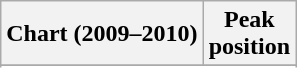<table class="wikitable sortable">
<tr>
<th>Chart (2009–2010)</th>
<th>Peak<br>position</th>
</tr>
<tr>
</tr>
<tr>
</tr>
<tr>
</tr>
<tr>
</tr>
<tr>
</tr>
<tr>
</tr>
</table>
